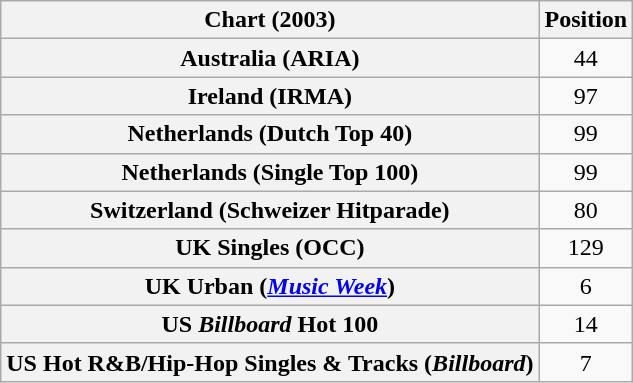<table class="wikitable sortable plainrowheaders" style="text-align:center;">
<tr>
<th scope="col">Chart (2003)</th>
<th scope="col">Position</th>
</tr>
<tr>
<th scope="row">Australia (ARIA)</th>
<td>44</td>
</tr>
<tr>
<th scope="row">Ireland (IRMA)</th>
<td>97</td>
</tr>
<tr>
<th scope="row">Netherlands (Dutch Top 40)</th>
<td>99</td>
</tr>
<tr>
<th scope="row">Netherlands (Single Top 100)</th>
<td>99</td>
</tr>
<tr>
<th scope="row">Switzerland (Schweizer Hitparade)</th>
<td>80</td>
</tr>
<tr>
<th scope="row">UK Singles (OCC)</th>
<td>129</td>
</tr>
<tr>
<th scope="row">UK Urban (<em><a href='#'>Music Week</a></em>)</th>
<td>6</td>
</tr>
<tr>
<th scope="row">US <em>Billboard</em> Hot 100</th>
<td>14</td>
</tr>
<tr>
<th scope="row">US Hot R&B/Hip-Hop Singles & Tracks (<em>Billboard</em>)</th>
<td>7</td>
</tr>
</table>
